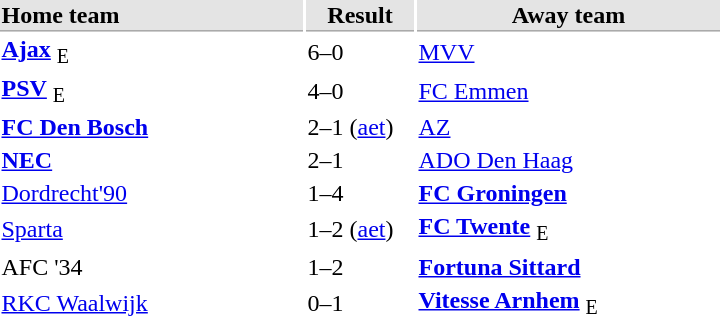<table style="float:right;">
<tr bgcolor="#E4E4E4">
<th style="border-bottom:1px solid #AAAAAA" width="200" align="left">Home team</th>
<th style="border-bottom:1px solid #AAAAAA" width="70" align="center">Result</th>
<th style="border-bottom:1px solid #AAAAAA" width="200">Away team</th>
</tr>
<tr>
<td><strong><a href='#'>Ajax</a></strong> <sub>E</sub></td>
<td>6–0</td>
<td><a href='#'>MVV</a></td>
</tr>
<tr>
<td><strong><a href='#'>PSV</a></strong> <sub>E</sub></td>
<td>4–0</td>
<td><a href='#'>FC Emmen</a></td>
</tr>
<tr>
<td><strong><a href='#'>FC Den Bosch</a></strong></td>
<td>2–1 (<a href='#'>aet</a>)</td>
<td><a href='#'>AZ</a></td>
</tr>
<tr>
<td><strong><a href='#'>NEC</a></strong></td>
<td>2–1</td>
<td><a href='#'>ADO Den Haag</a></td>
</tr>
<tr>
<td><a href='#'>Dordrecht'90</a></td>
<td>1–4</td>
<td><strong><a href='#'>FC Groningen</a></strong></td>
</tr>
<tr>
<td><a href='#'>Sparta</a></td>
<td>1–2 (<a href='#'>aet</a>)</td>
<td><strong><a href='#'>FC Twente</a></strong> <sub>E</sub></td>
</tr>
<tr>
<td>AFC '34</td>
<td>1–2</td>
<td><strong><a href='#'>Fortuna Sittard</a></strong></td>
</tr>
<tr>
<td><a href='#'>RKC Waalwijk</a></td>
<td>0–1</td>
<td><strong><a href='#'>Vitesse Arnhem</a></strong> <sub>E</sub></td>
</tr>
</table>
